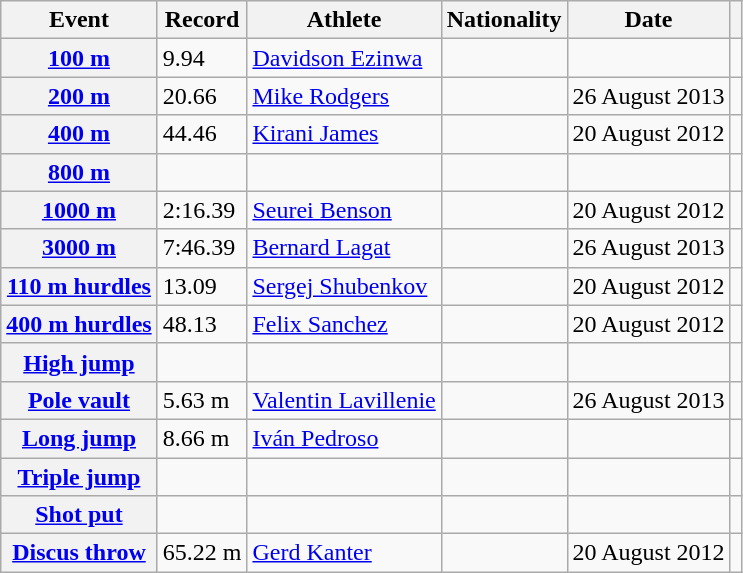<table class="wikitable plainrowheaders sticky-header">
<tr>
<th scope="col">Event</th>
<th scope="col">Record</th>
<th scope="col">Athlete</th>
<th scope="col">Nationality</th>
<th scope="col">Date</th>
<th scope="col"></th>
</tr>
<tr>
<th scope="row"><a href='#'>100 m</a></th>
<td>9.94</td>
<td><a href='#'>Davidson Ezinwa</a></td>
<td></td>
<td></td>
<td></td>
</tr>
<tr>
<th scope="row"><a href='#'>200 m</a></th>
<td>20.66</td>
<td><a href='#'>Mike Rodgers</a></td>
<td></td>
<td>26 August 2013</td>
<td></td>
</tr>
<tr>
<th scope="row"><a href='#'>400 m</a></th>
<td>44.46</td>
<td><a href='#'>Kirani James</a></td>
<td></td>
<td>20 August 2012</td>
<td></td>
</tr>
<tr>
<th scope="row"><a href='#'>800 m</a></th>
<td></td>
<td></td>
<td></td>
<td></td>
<td></td>
</tr>
<tr>
<th scope="row"><a href='#'>1000 m</a></th>
<td>2:16.39</td>
<td><a href='#'>Seurei Benson</a></td>
<td></td>
<td>20 August 2012</td>
<td></td>
</tr>
<tr>
<th scope="row"><a href='#'>3000 m</a></th>
<td>7:46.39</td>
<td><a href='#'>Bernard Lagat</a></td>
<td></td>
<td>26 August 2013</td>
<td></td>
</tr>
<tr>
<th scope="row"><a href='#'>110 m hurdles</a></th>
<td>13.09 </td>
<td><a href='#'>Sergej Shubenkov</a></td>
<td></td>
<td>20 August 2012</td>
<td></td>
</tr>
<tr>
<th scope="row"><a href='#'>400 m hurdles</a></th>
<td>48.13</td>
<td><a href='#'>Felix Sanchez</a></td>
<td></td>
<td>20 August 2012</td>
<td></td>
</tr>
<tr>
<th scope="row"><a href='#'>High jump</a></th>
<td></td>
<td></td>
<td></td>
<td></td>
<td></td>
</tr>
<tr>
<th scope="row"><a href='#'>Pole vault</a></th>
<td>5.63 m</td>
<td><a href='#'>Valentin Lavillenie</a></td>
<td></td>
<td>26 August 2013</td>
<td></td>
</tr>
<tr>
<th scope="row"><a href='#'>Long jump</a></th>
<td>8.66 m</td>
<td><a href='#'>Iván Pedroso</a></td>
<td></td>
<td></td>
<td></td>
</tr>
<tr>
<th scope="row"><a href='#'>Triple jump</a></th>
<td></td>
<td></td>
<td></td>
<td></td>
<td></td>
</tr>
<tr>
<th scope="row"><a href='#'>Shot put</a></th>
<td></td>
<td></td>
<td></td>
<td></td>
<td></td>
</tr>
<tr>
<th scope="row"><a href='#'>Discus throw</a></th>
<td>65.22 m</td>
<td><a href='#'>Gerd Kanter</a></td>
<td></td>
<td>20 August 2012</td>
<td></td>
</tr>
</table>
